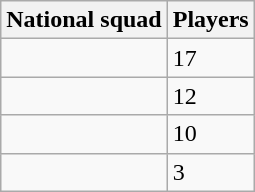<table class="wikitable sortable">
<tr>
<th>National squad</th>
<th>Players</th>
</tr>
<tr>
<td></td>
<td>17</td>
</tr>
<tr>
<td></td>
<td>12</td>
</tr>
<tr>
<td></td>
<td>10</td>
</tr>
<tr>
<td></td>
<td>3</td>
</tr>
</table>
